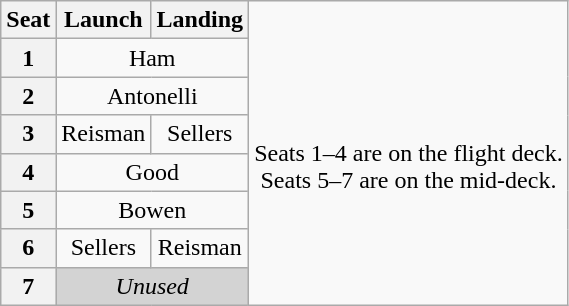<table class="wikitable" style="text-align:center">
<tr>
<th>Seat</th>
<th>Launch</th>
<th>Landing</th>
<td rowspan=8><br>Seats 1–4 are on the flight deck.<br>Seats 5–7 are on the mid-deck.</td>
</tr>
<tr>
<th>1</th>
<td colspan=2>Ham</td>
</tr>
<tr>
<th>2</th>
<td colspan=2>Antonelli</td>
</tr>
<tr>
<th>3</th>
<td>Reisman</td>
<td>Sellers</td>
</tr>
<tr>
<th>4</th>
<td colspan=2>Good</td>
</tr>
<tr>
<th>5</th>
<td colspan=2>Bowen</td>
</tr>
<tr>
<th>6</th>
<td>Sellers</td>
<td>Reisman</td>
</tr>
<tr>
<th>7</th>
<td colspan=2 style="background-color:lightgray"><em>Unused</em></td>
</tr>
</table>
